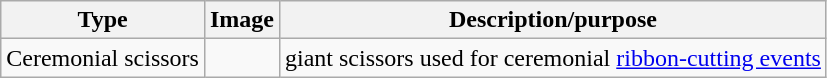<table class="wikitable">
<tr>
<th>Type</th>
<th>Image</th>
<th>Description/purpose</th>
</tr>
<tr>
<td>Ceremonial scissors</td>
<td></td>
<td>giant scissors used for ceremonial <a href='#'>ribbon-cutting events</a></td>
</tr>
</table>
